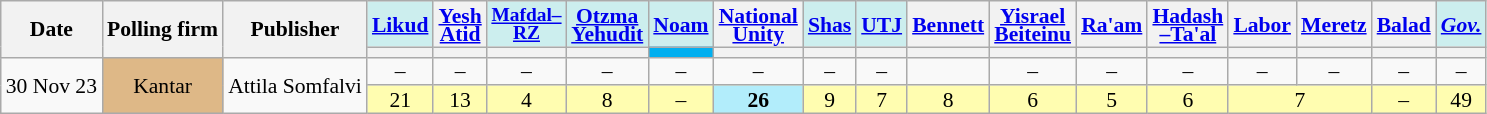<table class="wikitable sortable" style=text-align:center;font-size:90%;line-height:12px>
<tr>
<th rowspan=2>Date</th>
<th rowspan=2>Polling firm</th>
<th rowspan=2>Publisher</th>
<th style=background:#cee><a href='#'>Likud</a></th>
<th><a href='#'>Yesh<br>Atid</a></th>
<th style=background:#cee;font-size:90%><a href='#'>Mafdal–<br>RZ</a></th>
<th style=background:#cee><a href='#'>Otzma<br>Yehudit</a></th>
<th style=background:#cee><a href='#'>Noam</a></th>
<th><a href='#'>National<br>Unity</a></th>
<th style=background:#cee><a href='#'>Shas</a></th>
<th style=background:#cee><a href='#'>UTJ</a></th>
<th><a href='#'>Bennett</a></th>
<th><a href='#'>Yisrael<br>Beiteinu</a></th>
<th><a href='#'>Ra'am</a></th>
<th><a href='#'>Hadash<br>–Ta'al</a></th>
<th><a href='#'>Labor</a></th>
<th><a href='#'>Meretz</a></th>
<th><a href='#'>Balad</a></th>
<th style=background:#cee><a href='#'><em>Gov.</em></a></th>
</tr>
<tr>
<th style=background:></th>
<th style=background:></th>
<th style=background:></th>
<th style=background:></th>
<th style=background:#01AFF0></th>
<th style=background:></th>
<th style=background:></th>
<th style=background:></th>
<th style=background:></th>
<th style=background:></th>
<th style=background:></th>
<th style=background:></th>
<th style=background:></th>
<th style=background:></th>
<th style=background:></th>
<th style=background:></th>
</tr>
<tr>
<td rowspan=2 data-sort-value=2023-11-30>30 Nov 23</td>
<td rowspan=2 style=background:burlywood>Kantar</td>
<td rowspan=2>Attila Somfalvi</td>
<td>–					</td>
<td>–					</td>
<td>–					</td>
<td>–					</td>
<td>–					</td>
<td>–					</td>
<td>–					</td>
<td>–					</td>
<td>			</td>
<td>–					</td>
<td>–					</td>
<td>–					</td>
<td>–					</td>
<td>–					</td>
<td>–					</td>
<td>–					</td>
</tr>
<tr style=background:#fffdb0>
<td>21					</td>
<td>13					</td>
<td>4					</td>
<td>8					</td>
<td>–					</td>
<td style=background:#B2EDFB><strong>26</strong>	</td>
<td>9					</td>
<td>7					</td>
<td>8					</td>
<td>6					</td>
<td>5					</td>
<td>6					</td>
<td colspan=2>7		</td>
<td>–					</td>
<td>49					</td>
</tr>
</table>
